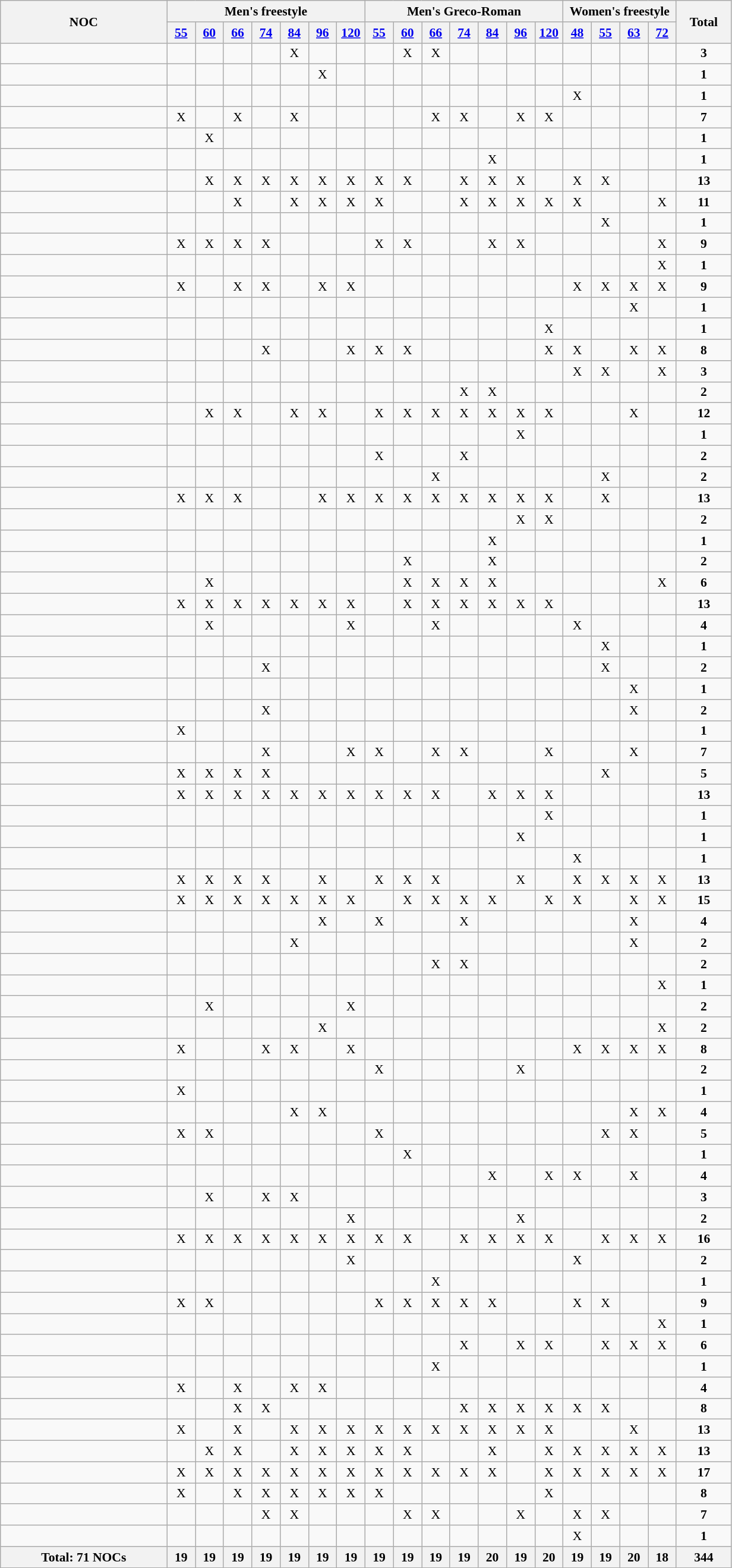<table class="wikitable" style="text-align:center; font-size:90%">
<tr>
<th rowspan="2" width=180 style="text-align:center;">NOC</th>
<th colspan="7">Men's freestyle</th>
<th colspan="7">Men's Greco-Roman</th>
<th colspan=4>Women's freestyle</th>
<th ! width=55 rowspan="2">Total</th>
</tr>
<tr>
<th width=25><a href='#'>55</a></th>
<th width=25><a href='#'>60</a></th>
<th width=25><a href='#'>66</a></th>
<th width=25><a href='#'>74</a></th>
<th width=25><a href='#'>84</a></th>
<th width=25><a href='#'>96</a></th>
<th width=25><a href='#'>120</a></th>
<th width=25><a href='#'>55</a></th>
<th width=25><a href='#'>60</a></th>
<th width=25><a href='#'>66</a></th>
<th width=25><a href='#'>74</a></th>
<th width=25><a href='#'>84</a></th>
<th width=25><a href='#'>96</a></th>
<th width=25><a href='#'>120</a></th>
<th width=25><a href='#'>48</a></th>
<th width=25><a href='#'>55</a></th>
<th width=25><a href='#'>63</a></th>
<th width=25><a href='#'>72</a></th>
</tr>
<tr>
<td style="text-align:left;"></td>
<td></td>
<td></td>
<td></td>
<td></td>
<td>X</td>
<td></td>
<td></td>
<td></td>
<td>X</td>
<td>X</td>
<td></td>
<td></td>
<td></td>
<td></td>
<td></td>
<td></td>
<td></td>
<td></td>
<td><strong>3</strong></td>
</tr>
<tr>
<td style="text-align:left;"></td>
<td></td>
<td></td>
<td></td>
<td></td>
<td></td>
<td>X</td>
<td></td>
<td></td>
<td></td>
<td></td>
<td></td>
<td></td>
<td></td>
<td></td>
<td></td>
<td></td>
<td></td>
<td></td>
<td><strong>1</strong></td>
</tr>
<tr>
<td style="text-align:left;"></td>
<td></td>
<td></td>
<td></td>
<td></td>
<td></td>
<td></td>
<td></td>
<td></td>
<td></td>
<td></td>
<td></td>
<td></td>
<td></td>
<td></td>
<td>X</td>
<td></td>
<td></td>
<td></td>
<td><strong>1</strong></td>
</tr>
<tr>
<td style="text-align:left;"></td>
<td>X</td>
<td></td>
<td>X</td>
<td></td>
<td>X</td>
<td></td>
<td></td>
<td></td>
<td></td>
<td>X</td>
<td>X</td>
<td></td>
<td>X</td>
<td>X</td>
<td></td>
<td></td>
<td></td>
<td></td>
<td><strong>7</strong></td>
</tr>
<tr>
<td style="text-align:left;"></td>
<td></td>
<td>X</td>
<td></td>
<td></td>
<td></td>
<td></td>
<td></td>
<td></td>
<td></td>
<td></td>
<td></td>
<td></td>
<td></td>
<td></td>
<td></td>
<td></td>
<td></td>
<td></td>
<td><strong>1</strong></td>
</tr>
<tr>
<td style="text-align:left;"></td>
<td></td>
<td></td>
<td></td>
<td></td>
<td></td>
<td></td>
<td></td>
<td></td>
<td></td>
<td></td>
<td></td>
<td>X</td>
<td></td>
<td></td>
<td></td>
<td></td>
<td></td>
<td></td>
<td><strong>1</strong></td>
</tr>
<tr>
<td style="text-align:left;"></td>
<td></td>
<td>X</td>
<td>X</td>
<td>X</td>
<td>X</td>
<td>X</td>
<td>X</td>
<td>X</td>
<td>X</td>
<td></td>
<td>X</td>
<td>X</td>
<td>X</td>
<td></td>
<td>X</td>
<td>X</td>
<td></td>
<td></td>
<td><strong>13</strong></td>
</tr>
<tr>
<td style="text-align:left;"></td>
<td></td>
<td></td>
<td>X</td>
<td></td>
<td>X</td>
<td>X</td>
<td>X</td>
<td>X</td>
<td></td>
<td></td>
<td>X</td>
<td>X</td>
<td>X</td>
<td>X</td>
<td>X</td>
<td></td>
<td></td>
<td>X</td>
<td><strong>11</strong></td>
</tr>
<tr>
<td style="text-align:left;"></td>
<td></td>
<td></td>
<td></td>
<td></td>
<td></td>
<td></td>
<td></td>
<td></td>
<td></td>
<td></td>
<td></td>
<td></td>
<td></td>
<td></td>
<td></td>
<td>X</td>
<td></td>
<td></td>
<td><strong>1</strong></td>
</tr>
<tr>
<td style="text-align:left;"></td>
<td>X</td>
<td>X</td>
<td>X</td>
<td>X</td>
<td></td>
<td></td>
<td></td>
<td>X</td>
<td>X</td>
<td></td>
<td></td>
<td>X</td>
<td>X</td>
<td></td>
<td></td>
<td></td>
<td></td>
<td>X</td>
<td><strong>9</strong></td>
</tr>
<tr>
<td style="text-align:left;"></td>
<td></td>
<td></td>
<td></td>
<td></td>
<td></td>
<td></td>
<td></td>
<td></td>
<td></td>
<td></td>
<td></td>
<td></td>
<td></td>
<td></td>
<td></td>
<td></td>
<td></td>
<td>X</td>
<td><strong>1</strong></td>
</tr>
<tr>
<td style="text-align:left;"></td>
<td>X</td>
<td></td>
<td>X</td>
<td>X</td>
<td></td>
<td>X</td>
<td>X</td>
<td></td>
<td></td>
<td></td>
<td></td>
<td></td>
<td></td>
<td></td>
<td>X</td>
<td>X</td>
<td>X</td>
<td>X</td>
<td><strong>9</strong></td>
</tr>
<tr>
<td style="text-align:left;"></td>
<td></td>
<td></td>
<td></td>
<td></td>
<td></td>
<td></td>
<td></td>
<td></td>
<td></td>
<td></td>
<td></td>
<td></td>
<td></td>
<td></td>
<td></td>
<td></td>
<td>X</td>
<td></td>
<td><strong>1</strong></td>
</tr>
<tr>
<td style="text-align:left;"></td>
<td></td>
<td></td>
<td></td>
<td></td>
<td></td>
<td></td>
<td></td>
<td></td>
<td></td>
<td></td>
<td></td>
<td></td>
<td></td>
<td>X</td>
<td></td>
<td></td>
<td></td>
<td></td>
<td><strong>1</strong></td>
</tr>
<tr>
<td style="text-align:left;"></td>
<td></td>
<td></td>
<td></td>
<td>X</td>
<td></td>
<td></td>
<td>X</td>
<td>X</td>
<td>X</td>
<td></td>
<td></td>
<td></td>
<td></td>
<td>X</td>
<td>X</td>
<td></td>
<td>X</td>
<td>X</td>
<td><strong>8</strong></td>
</tr>
<tr>
<td style="text-align:left;"></td>
<td></td>
<td></td>
<td></td>
<td></td>
<td></td>
<td></td>
<td></td>
<td></td>
<td></td>
<td></td>
<td></td>
<td></td>
<td></td>
<td></td>
<td>X</td>
<td>X</td>
<td></td>
<td>X</td>
<td><strong>3</strong></td>
</tr>
<tr>
<td style="text-align:left;"></td>
<td></td>
<td></td>
<td></td>
<td></td>
<td></td>
<td></td>
<td></td>
<td></td>
<td></td>
<td></td>
<td>X</td>
<td>X</td>
<td></td>
<td></td>
<td></td>
<td></td>
<td></td>
<td></td>
<td><strong>2</strong></td>
</tr>
<tr>
<td style="text-align:left;"></td>
<td></td>
<td>X</td>
<td>X</td>
<td></td>
<td>X</td>
<td>X</td>
<td></td>
<td>X</td>
<td>X</td>
<td>X</td>
<td>X</td>
<td>X</td>
<td>X</td>
<td>X</td>
<td></td>
<td></td>
<td>X</td>
<td></td>
<td><strong>12</strong></td>
</tr>
<tr>
<td style="text-align:left;"></td>
<td></td>
<td></td>
<td></td>
<td></td>
<td></td>
<td></td>
<td></td>
<td></td>
<td></td>
<td></td>
<td></td>
<td></td>
<td>X</td>
<td></td>
<td></td>
<td></td>
<td></td>
<td></td>
<td><strong>1</strong></td>
</tr>
<tr>
<td style="text-align:left;"></td>
<td></td>
<td></td>
<td></td>
<td></td>
<td></td>
<td></td>
<td></td>
<td>X</td>
<td></td>
<td></td>
<td>X</td>
<td></td>
<td></td>
<td></td>
<td></td>
<td></td>
<td></td>
<td></td>
<td><strong>2</strong></td>
</tr>
<tr>
<td style="text-align:left;"></td>
<td></td>
<td></td>
<td></td>
<td></td>
<td></td>
<td></td>
<td></td>
<td></td>
<td></td>
<td>X</td>
<td></td>
<td></td>
<td></td>
<td></td>
<td></td>
<td>X</td>
<td></td>
<td></td>
<td><strong>2</strong></td>
</tr>
<tr>
<td style="text-align:left;"></td>
<td>X</td>
<td>X</td>
<td>X</td>
<td></td>
<td></td>
<td>X</td>
<td>X</td>
<td>X</td>
<td>X</td>
<td>X</td>
<td>X</td>
<td>X</td>
<td>X</td>
<td>X</td>
<td></td>
<td>X</td>
<td></td>
<td></td>
<td><strong>13</strong></td>
</tr>
<tr>
<td style="text-align:left;"></td>
<td></td>
<td></td>
<td></td>
<td></td>
<td></td>
<td></td>
<td></td>
<td></td>
<td></td>
<td></td>
<td></td>
<td></td>
<td>X</td>
<td>X</td>
<td></td>
<td></td>
<td></td>
<td></td>
<td><strong>2</strong></td>
</tr>
<tr>
<td style="text-align:left;"></td>
<td></td>
<td></td>
<td></td>
<td></td>
<td></td>
<td></td>
<td></td>
<td></td>
<td></td>
<td></td>
<td></td>
<td>X</td>
<td></td>
<td></td>
<td></td>
<td></td>
<td></td>
<td></td>
<td><strong>1</strong></td>
</tr>
<tr>
<td style="text-align:left;"></td>
<td></td>
<td></td>
<td></td>
<td></td>
<td></td>
<td></td>
<td></td>
<td></td>
<td>X</td>
<td></td>
<td></td>
<td>X</td>
<td></td>
<td></td>
<td></td>
<td></td>
<td></td>
<td></td>
<td><strong>2</strong></td>
</tr>
<tr>
<td style="text-align:left;"></td>
<td></td>
<td>X</td>
<td></td>
<td></td>
<td></td>
<td></td>
<td></td>
<td></td>
<td>X</td>
<td>X</td>
<td>X</td>
<td>X</td>
<td></td>
<td></td>
<td></td>
<td></td>
<td></td>
<td>X</td>
<td><strong>6</strong></td>
</tr>
<tr>
<td style="text-align:left;"></td>
<td>X</td>
<td>X</td>
<td>X</td>
<td>X</td>
<td>X</td>
<td>X</td>
<td>X</td>
<td></td>
<td>X</td>
<td>X</td>
<td>X</td>
<td>X</td>
<td>X</td>
<td>X</td>
<td></td>
<td></td>
<td></td>
<td></td>
<td><strong>13</strong></td>
</tr>
<tr>
<td style="text-align:left;"></td>
<td></td>
<td>X</td>
<td></td>
<td></td>
<td></td>
<td></td>
<td>X</td>
<td></td>
<td></td>
<td>X</td>
<td></td>
<td></td>
<td></td>
<td></td>
<td>X</td>
<td></td>
<td></td>
<td></td>
<td><strong>4</strong></td>
</tr>
<tr>
<td style="text-align:left;"></td>
<td></td>
<td></td>
<td></td>
<td></td>
<td></td>
<td></td>
<td></td>
<td></td>
<td></td>
<td></td>
<td></td>
<td></td>
<td></td>
<td></td>
<td></td>
<td>X</td>
<td></td>
<td></td>
<td><strong>1</strong></td>
</tr>
<tr>
<td style="text-align:left;"></td>
<td></td>
<td></td>
<td></td>
<td>X</td>
<td></td>
<td></td>
<td></td>
<td></td>
<td></td>
<td></td>
<td></td>
<td></td>
<td></td>
<td></td>
<td></td>
<td>X</td>
<td></td>
<td></td>
<td><strong>2</strong></td>
</tr>
<tr>
<td style="text-align:left;"></td>
<td></td>
<td></td>
<td></td>
<td></td>
<td></td>
<td></td>
<td></td>
<td></td>
<td></td>
<td></td>
<td></td>
<td></td>
<td></td>
<td></td>
<td></td>
<td></td>
<td>X</td>
<td></td>
<td><strong>1</strong></td>
</tr>
<tr>
<td style="text-align:left;"></td>
<td></td>
<td></td>
<td></td>
<td>X</td>
<td></td>
<td></td>
<td></td>
<td></td>
<td></td>
<td></td>
<td></td>
<td></td>
<td></td>
<td></td>
<td></td>
<td></td>
<td>X</td>
<td></td>
<td><strong>2</strong></td>
</tr>
<tr>
<td style="text-align:left;"></td>
<td>X</td>
<td></td>
<td></td>
<td></td>
<td></td>
<td></td>
<td></td>
<td></td>
<td></td>
<td></td>
<td></td>
<td></td>
<td></td>
<td></td>
<td></td>
<td></td>
<td></td>
<td></td>
<td><strong>1</strong></td>
</tr>
<tr>
<td style="text-align:left;"></td>
<td></td>
<td></td>
<td></td>
<td>X</td>
<td></td>
<td></td>
<td>X</td>
<td>X</td>
<td></td>
<td>X</td>
<td>X</td>
<td></td>
<td></td>
<td>X</td>
<td></td>
<td></td>
<td>X</td>
<td></td>
<td><strong>7</strong></td>
</tr>
<tr>
<td style="text-align:left;"></td>
<td>X</td>
<td>X</td>
<td>X</td>
<td>X</td>
<td></td>
<td></td>
<td></td>
<td></td>
<td></td>
<td></td>
<td></td>
<td></td>
<td></td>
<td></td>
<td></td>
<td>X</td>
<td></td>
<td></td>
<td><strong>5</strong></td>
</tr>
<tr>
<td style="text-align:left;"></td>
<td>X</td>
<td>X</td>
<td>X</td>
<td>X</td>
<td>X</td>
<td>X</td>
<td>X</td>
<td>X</td>
<td>X</td>
<td>X</td>
<td></td>
<td>X</td>
<td>X</td>
<td>X</td>
<td></td>
<td></td>
<td></td>
<td></td>
<td><strong>13</strong></td>
</tr>
<tr>
<td style="text-align:left;"></td>
<td></td>
<td></td>
<td></td>
<td></td>
<td></td>
<td></td>
<td></td>
<td></td>
<td></td>
<td></td>
<td></td>
<td></td>
<td></td>
<td>X</td>
<td></td>
<td></td>
<td></td>
<td></td>
<td><strong>1</strong></td>
</tr>
<tr>
<td style="text-align:left;"></td>
<td></td>
<td></td>
<td></td>
<td></td>
<td></td>
<td></td>
<td></td>
<td></td>
<td></td>
<td></td>
<td></td>
<td></td>
<td>X</td>
<td></td>
<td></td>
<td></td>
<td></td>
<td></td>
<td><strong>1</strong></td>
</tr>
<tr>
<td style="text-align:left;"></td>
<td></td>
<td></td>
<td></td>
<td></td>
<td></td>
<td></td>
<td></td>
<td></td>
<td></td>
<td></td>
<td></td>
<td></td>
<td></td>
<td></td>
<td>X</td>
<td></td>
<td></td>
<td></td>
<td><strong>1</strong></td>
</tr>
<tr>
<td style="text-align:left;"></td>
<td>X</td>
<td>X</td>
<td>X</td>
<td>X</td>
<td></td>
<td>X</td>
<td></td>
<td>X</td>
<td>X</td>
<td>X</td>
<td></td>
<td></td>
<td>X</td>
<td></td>
<td>X</td>
<td>X</td>
<td>X</td>
<td>X</td>
<td><strong>13</strong></td>
</tr>
<tr>
<td style="text-align:left;"></td>
<td>X</td>
<td>X</td>
<td>X</td>
<td>X</td>
<td>X</td>
<td>X</td>
<td>X</td>
<td></td>
<td>X</td>
<td>X</td>
<td>X</td>
<td>X</td>
<td></td>
<td>X</td>
<td>X</td>
<td></td>
<td>X</td>
<td>X</td>
<td><strong>15</strong></td>
</tr>
<tr>
<td style="text-align:left;"></td>
<td></td>
<td></td>
<td></td>
<td></td>
<td></td>
<td>X</td>
<td></td>
<td>X</td>
<td></td>
<td></td>
<td>X</td>
<td></td>
<td></td>
<td></td>
<td></td>
<td></td>
<td>X</td>
<td></td>
<td><strong>4</strong></td>
</tr>
<tr>
<td style="text-align:left;"></td>
<td></td>
<td></td>
<td></td>
<td></td>
<td>X</td>
<td></td>
<td></td>
<td></td>
<td></td>
<td></td>
<td></td>
<td></td>
<td></td>
<td></td>
<td></td>
<td></td>
<td>X</td>
<td></td>
<td><strong>2</strong></td>
</tr>
<tr>
<td style="text-align:left;"></td>
<td></td>
<td></td>
<td></td>
<td></td>
<td></td>
<td></td>
<td></td>
<td></td>
<td></td>
<td>X</td>
<td>X</td>
<td></td>
<td></td>
<td></td>
<td></td>
<td></td>
<td></td>
<td></td>
<td><strong>2</strong></td>
</tr>
<tr>
<td style="text-align:left;"></td>
<td></td>
<td></td>
<td></td>
<td></td>
<td></td>
<td></td>
<td></td>
<td></td>
<td></td>
<td></td>
<td></td>
<td></td>
<td></td>
<td></td>
<td></td>
<td></td>
<td></td>
<td>X</td>
<td><strong>1</strong></td>
</tr>
<tr>
<td style="text-align:left;"></td>
<td></td>
<td>X</td>
<td></td>
<td></td>
<td></td>
<td></td>
<td>X</td>
<td></td>
<td></td>
<td></td>
<td></td>
<td></td>
<td></td>
<td></td>
<td></td>
<td></td>
<td></td>
<td></td>
<td><strong>2</strong></td>
</tr>
<tr>
<td style="text-align:left;"></td>
<td></td>
<td></td>
<td></td>
<td></td>
<td></td>
<td>X</td>
<td></td>
<td></td>
<td></td>
<td></td>
<td></td>
<td></td>
<td></td>
<td></td>
<td></td>
<td></td>
<td></td>
<td>X</td>
<td><strong>2</strong></td>
</tr>
<tr>
<td style="text-align:left;"></td>
<td>X</td>
<td></td>
<td></td>
<td>X</td>
<td>X</td>
<td></td>
<td>X</td>
<td></td>
<td></td>
<td></td>
<td></td>
<td></td>
<td></td>
<td></td>
<td>X</td>
<td>X</td>
<td>X</td>
<td>X</td>
<td><strong>8</strong></td>
</tr>
<tr>
<td style="text-align:left;"></td>
<td></td>
<td></td>
<td></td>
<td></td>
<td></td>
<td></td>
<td></td>
<td>X</td>
<td></td>
<td></td>
<td></td>
<td></td>
<td>X</td>
<td></td>
<td></td>
<td></td>
<td></td>
<td></td>
<td><strong>2</strong></td>
</tr>
<tr>
<td style="text-align:left;"></td>
<td>X</td>
<td></td>
<td></td>
<td></td>
<td></td>
<td></td>
<td></td>
<td></td>
<td></td>
<td></td>
<td></td>
<td></td>
<td></td>
<td></td>
<td></td>
<td></td>
<td></td>
<td></td>
<td><strong>1</strong></td>
</tr>
<tr>
<td style="text-align:left;"></td>
<td></td>
<td></td>
<td></td>
<td></td>
<td>X</td>
<td>X</td>
<td></td>
<td></td>
<td></td>
<td></td>
<td></td>
<td></td>
<td></td>
<td></td>
<td></td>
<td></td>
<td>X</td>
<td>X</td>
<td><strong>4</strong></td>
</tr>
<tr>
<td style="text-align:left;"></td>
<td>X</td>
<td>X</td>
<td></td>
<td></td>
<td></td>
<td></td>
<td></td>
<td>X</td>
<td></td>
<td></td>
<td></td>
<td></td>
<td></td>
<td></td>
<td></td>
<td>X</td>
<td>X</td>
<td></td>
<td><strong>5</strong></td>
</tr>
<tr>
<td style="text-align:left;"></td>
<td></td>
<td></td>
<td></td>
<td></td>
<td></td>
<td></td>
<td></td>
<td></td>
<td>X</td>
<td></td>
<td></td>
<td></td>
<td></td>
<td></td>
<td></td>
<td></td>
<td></td>
<td></td>
<td><strong>1</strong></td>
</tr>
<tr>
<td style="text-align:left;"></td>
<td></td>
<td></td>
<td></td>
<td></td>
<td></td>
<td></td>
<td></td>
<td></td>
<td></td>
<td></td>
<td></td>
<td>X</td>
<td></td>
<td>X</td>
<td>X</td>
<td></td>
<td>X</td>
<td></td>
<td><strong>4</strong></td>
</tr>
<tr>
<td style="text-align:left;"></td>
<td></td>
<td>X</td>
<td></td>
<td>X</td>
<td>X</td>
<td></td>
<td></td>
<td></td>
<td></td>
<td></td>
<td></td>
<td></td>
<td></td>
<td></td>
<td></td>
<td></td>
<td></td>
<td></td>
<td><strong>3</strong></td>
</tr>
<tr>
<td style="text-align:left;"></td>
<td></td>
<td></td>
<td></td>
<td></td>
<td></td>
<td></td>
<td>X</td>
<td></td>
<td></td>
<td></td>
<td></td>
<td></td>
<td>X</td>
<td></td>
<td></td>
<td></td>
<td></td>
<td></td>
<td><strong>2</strong></td>
</tr>
<tr>
<td style="text-align:left;"></td>
<td>X</td>
<td>X</td>
<td>X</td>
<td>X</td>
<td>X</td>
<td>X</td>
<td>X</td>
<td>X</td>
<td>X</td>
<td></td>
<td>X</td>
<td>X</td>
<td>X</td>
<td>X</td>
<td></td>
<td>X</td>
<td>X</td>
<td>X</td>
<td><strong>16</strong></td>
</tr>
<tr>
<td style="text-align:left;"></td>
<td></td>
<td></td>
<td></td>
<td></td>
<td></td>
<td></td>
<td>X</td>
<td></td>
<td></td>
<td></td>
<td></td>
<td></td>
<td></td>
<td></td>
<td>X</td>
<td></td>
<td></td>
<td></td>
<td><strong>2</strong></td>
</tr>
<tr>
<td style="text-align:left;"></td>
<td></td>
<td></td>
<td></td>
<td></td>
<td></td>
<td></td>
<td></td>
<td></td>
<td></td>
<td>X</td>
<td></td>
<td></td>
<td></td>
<td></td>
<td></td>
<td></td>
<td></td>
<td></td>
<td><strong>1</strong></td>
</tr>
<tr>
<td style="text-align:left;"></td>
<td>X</td>
<td>X</td>
<td></td>
<td></td>
<td></td>
<td></td>
<td></td>
<td>X</td>
<td>X</td>
<td>X</td>
<td>X</td>
<td>X</td>
<td></td>
<td></td>
<td>X</td>
<td>X</td>
<td></td>
<td></td>
<td><strong>9</strong></td>
</tr>
<tr>
<td style="text-align:left;"></td>
<td></td>
<td></td>
<td></td>
<td></td>
<td></td>
<td></td>
<td></td>
<td></td>
<td></td>
<td></td>
<td></td>
<td></td>
<td></td>
<td></td>
<td></td>
<td></td>
<td></td>
<td>X</td>
<td><strong>1</strong></td>
</tr>
<tr>
<td style="text-align:left;"></td>
<td></td>
<td></td>
<td></td>
<td></td>
<td></td>
<td></td>
<td></td>
<td></td>
<td></td>
<td></td>
<td>X</td>
<td></td>
<td>X</td>
<td>X</td>
<td></td>
<td>X</td>
<td>X</td>
<td>X</td>
<td><strong>6</strong></td>
</tr>
<tr>
<td style="text-align:left;"></td>
<td></td>
<td></td>
<td></td>
<td></td>
<td></td>
<td></td>
<td></td>
<td></td>
<td></td>
<td>X</td>
<td></td>
<td></td>
<td></td>
<td></td>
<td></td>
<td></td>
<td></td>
<td></td>
<td><strong>1</strong></td>
</tr>
<tr>
<td style="text-align:left;"></td>
<td>X</td>
<td></td>
<td>X</td>
<td></td>
<td>X</td>
<td>X</td>
<td></td>
<td></td>
<td></td>
<td></td>
<td></td>
<td></td>
<td></td>
<td></td>
<td></td>
<td></td>
<td></td>
<td></td>
<td><strong>4</strong></td>
</tr>
<tr>
<td style="text-align:left;"></td>
<td></td>
<td></td>
<td>X</td>
<td>X</td>
<td></td>
<td></td>
<td></td>
<td></td>
<td></td>
<td></td>
<td>X</td>
<td>X</td>
<td>X</td>
<td>X</td>
<td>X</td>
<td>X</td>
<td></td>
<td></td>
<td><strong>8</strong></td>
</tr>
<tr>
<td style="text-align:left;"></td>
<td>X</td>
<td></td>
<td>X</td>
<td></td>
<td>X</td>
<td>X</td>
<td>X</td>
<td>X</td>
<td>X</td>
<td>X</td>
<td>X</td>
<td>X</td>
<td>X</td>
<td>X</td>
<td></td>
<td></td>
<td>X</td>
<td></td>
<td><strong>13</strong></td>
</tr>
<tr>
<td style="text-align:left;"></td>
<td></td>
<td>X</td>
<td>X</td>
<td></td>
<td>X</td>
<td>X</td>
<td>X</td>
<td>X</td>
<td>X</td>
<td></td>
<td></td>
<td>X</td>
<td></td>
<td>X</td>
<td>X</td>
<td>X</td>
<td>X</td>
<td>X</td>
<td><strong>13</strong></td>
</tr>
<tr>
<td style="text-align:left;"></td>
<td>X</td>
<td>X</td>
<td>X</td>
<td>X</td>
<td>X</td>
<td>X</td>
<td>X</td>
<td>X</td>
<td>X</td>
<td>X</td>
<td>X</td>
<td>X</td>
<td></td>
<td>X</td>
<td>X</td>
<td>X</td>
<td>X</td>
<td>X</td>
<td><strong>17</strong></td>
</tr>
<tr>
<td style="text-align:left;"></td>
<td>X</td>
<td></td>
<td>X</td>
<td>X</td>
<td>X</td>
<td>X</td>
<td>X</td>
<td>X</td>
<td></td>
<td></td>
<td></td>
<td></td>
<td></td>
<td>X</td>
<td></td>
<td></td>
<td></td>
<td></td>
<td><strong>8</strong></td>
</tr>
<tr>
<td style="text-align:left;"></td>
<td></td>
<td></td>
<td></td>
<td>X</td>
<td>X</td>
<td></td>
<td></td>
<td></td>
<td>X</td>
<td>X</td>
<td></td>
<td></td>
<td>X</td>
<td></td>
<td>X</td>
<td>X</td>
<td></td>
<td></td>
<td><strong>7</strong></td>
</tr>
<tr>
<td style="text-align:left;"></td>
<td></td>
<td></td>
<td></td>
<td></td>
<td></td>
<td></td>
<td></td>
<td></td>
<td></td>
<td></td>
<td></td>
<td></td>
<td></td>
<td></td>
<td>X</td>
<td></td>
<td></td>
<td></td>
<td><strong>1</strong></td>
</tr>
<tr>
<th>Total: 71 NOCs</th>
<th>19</th>
<th>19</th>
<th>19</th>
<th>19</th>
<th>19</th>
<th>19</th>
<th>19</th>
<th>19</th>
<th>19</th>
<th>19</th>
<th>19</th>
<th>20</th>
<th>19</th>
<th>20</th>
<th>19</th>
<th>19</th>
<th>20</th>
<th>18</th>
<th>344</th>
</tr>
</table>
